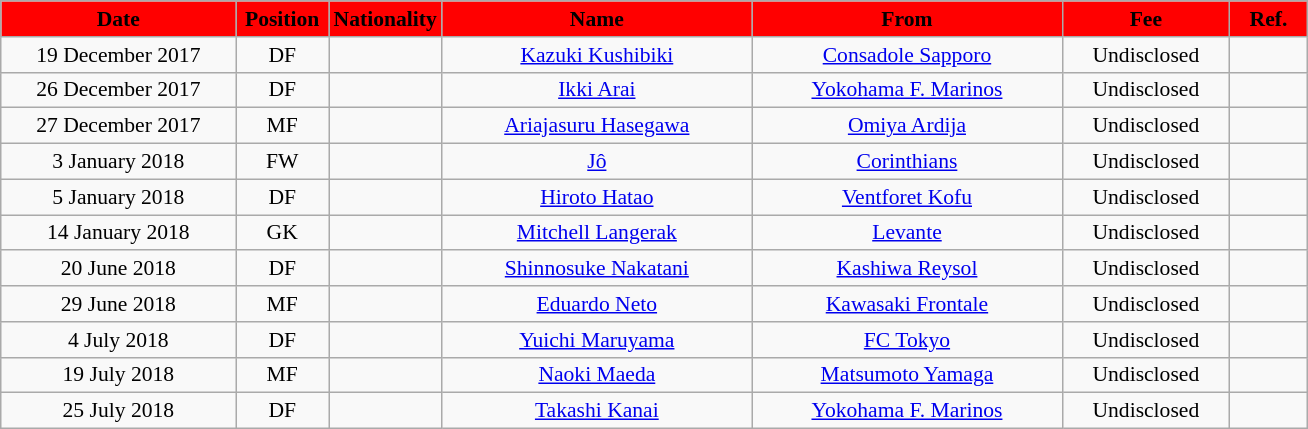<table class="wikitable"  style="text-align:center; font-size:90%; ">
<tr>
<th style="background:#FF0000; color:#000000; width:150px;">Date</th>
<th style="background:#FF0000; color:#000000; width:55px;">Position</th>
<th style="background:#FF0000; color:#000000; width:55px;">Nationality</th>
<th style="background:#FF0000; color:#000000; width:200px;">Name</th>
<th style="background:#FF0000; color:#000000; width:200px;">From</th>
<th style="background:#FF0000; color:#000000; width:105px;">Fee</th>
<th style="background:#FF0000; color:#000000; width:45px;">Ref.</th>
</tr>
<tr>
<td>19 December 2017</td>
<td>DF</td>
<td></td>
<td><a href='#'>Kazuki Kushibiki</a></td>
<td><a href='#'>Consadole Sapporo</a></td>
<td>Undisclosed</td>
<td></td>
</tr>
<tr>
<td>26 December 2017</td>
<td>DF</td>
<td></td>
<td><a href='#'>Ikki Arai</a></td>
<td><a href='#'>Yokohama F. Marinos</a></td>
<td>Undisclosed</td>
<td></td>
</tr>
<tr>
<td>27 December 2017</td>
<td>MF</td>
<td></td>
<td><a href='#'>Ariajasuru Hasegawa</a></td>
<td><a href='#'>Omiya Ardija</a></td>
<td>Undisclosed</td>
<td></td>
</tr>
<tr>
<td>3 January 2018</td>
<td>FW</td>
<td></td>
<td><a href='#'>Jô</a></td>
<td><a href='#'>Corinthians</a></td>
<td>Undisclosed</td>
<td></td>
</tr>
<tr>
<td>5 January 2018</td>
<td>DF</td>
<td></td>
<td><a href='#'>Hiroto Hatao</a></td>
<td><a href='#'>Ventforet Kofu</a></td>
<td>Undisclosed</td>
<td></td>
</tr>
<tr>
<td>14 January 2018</td>
<td>GK</td>
<td></td>
<td><a href='#'>Mitchell Langerak</a></td>
<td><a href='#'>Levante</a></td>
<td>Undisclosed</td>
<td></td>
</tr>
<tr>
<td>20 June 2018</td>
<td>DF</td>
<td></td>
<td><a href='#'>Shinnosuke Nakatani</a></td>
<td><a href='#'>Kashiwa Reysol</a></td>
<td>Undisclosed</td>
<td></td>
</tr>
<tr>
<td>29 June 2018</td>
<td>MF</td>
<td></td>
<td><a href='#'>Eduardo Neto</a></td>
<td><a href='#'>Kawasaki Frontale</a></td>
<td>Undisclosed</td>
<td></td>
</tr>
<tr>
<td>4 July 2018</td>
<td>DF</td>
<td></td>
<td><a href='#'>Yuichi Maruyama</a></td>
<td><a href='#'>FC Tokyo</a></td>
<td>Undisclosed</td>
<td></td>
</tr>
<tr>
<td>19 July 2018</td>
<td>MF</td>
<td></td>
<td><a href='#'>Naoki Maeda</a></td>
<td><a href='#'>Matsumoto Yamaga</a></td>
<td>Undisclosed</td>
<td></td>
</tr>
<tr>
<td>25 July 2018</td>
<td>DF</td>
<td></td>
<td><a href='#'>Takashi Kanai</a></td>
<td><a href='#'>Yokohama F. Marinos</a></td>
<td>Undisclosed</td>
<td></td>
</tr>
</table>
